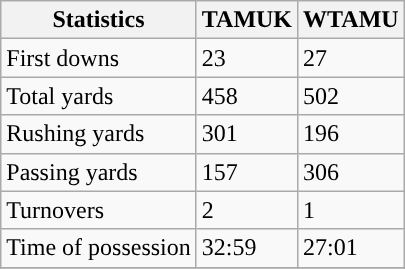<table class="wikitable">
<tr>
<th>Statistics</th>
<th>TAMUK</th>
<th>WTAMU</th>
</tr>
<tr>
<td>First downs</td>
<td>23</td>
<td>27</td>
</tr>
<tr>
<td>Total yards</td>
<td>458</td>
<td>502</td>
</tr>
<tr>
<td>Rushing yards</td>
<td>301</td>
<td>196</td>
</tr>
<tr>
<td>Passing yards</td>
<td>157</td>
<td>306</td>
</tr>
<tr>
<td>Turnovers</td>
<td>2</td>
<td>1</td>
</tr>
<tr>
<td>Time of possession</td>
<td>32:59</td>
<td>27:01</td>
</tr>
<tr>
</tr>
</table>
